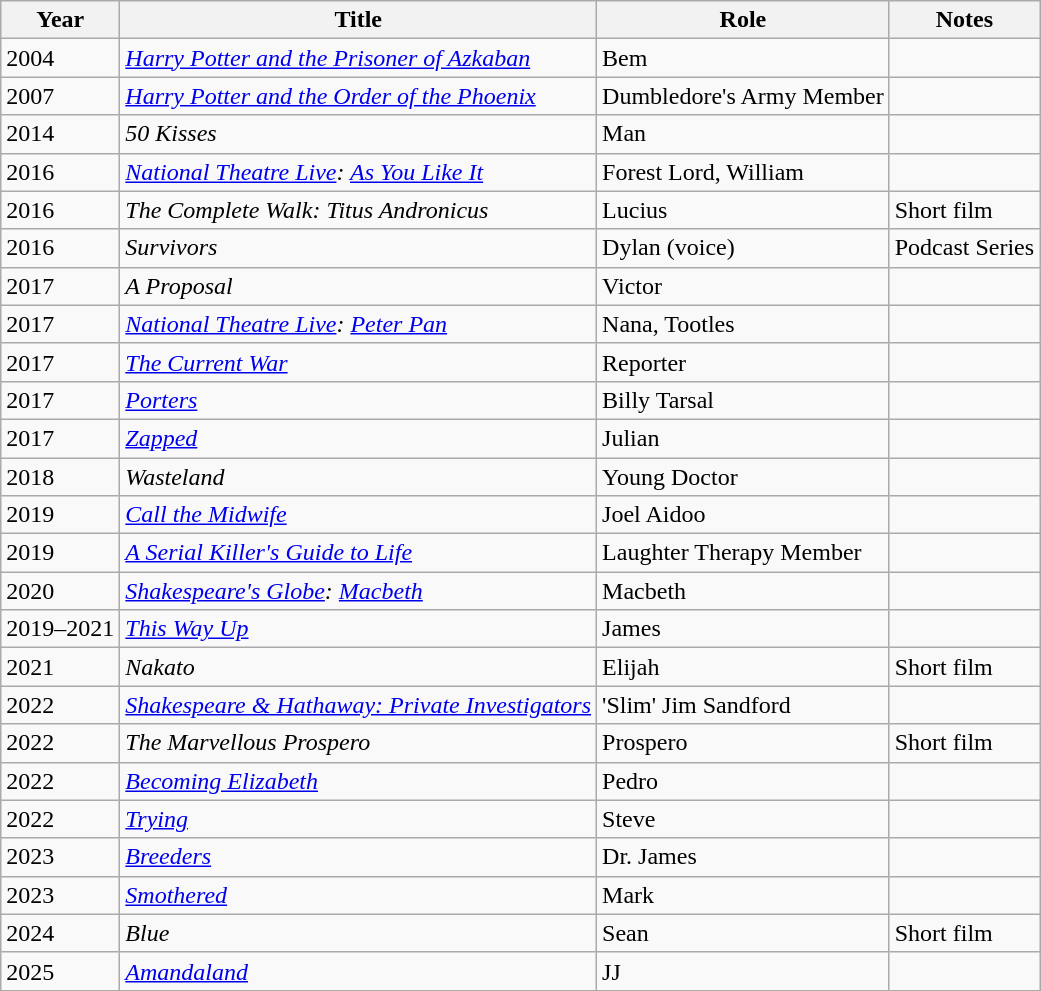<table class="wikitable plainrowheaders sortable">
<tr>
<th scope="col">Year</th>
<th scope="col">Title</th>
<th scope="col">Role</th>
<th class="unsortable">Notes</th>
</tr>
<tr>
<td>2004</td>
<td><em><a href='#'>Harry Potter and the Prisoner of Azkaban</a></em></td>
<td>Bem</td>
<td></td>
</tr>
<tr>
<td>2007</td>
<td><a href='#'><em>Harry Potter and the Order of the Phoenix</em></a></td>
<td>Dumbledore's Army Member</td>
<td></td>
</tr>
<tr>
<td>2014</td>
<td><em>50 Kisses</em></td>
<td>Man</td>
<td></td>
</tr>
<tr>
<td>2016</td>
<td><em><a href='#'>National Theatre Live</a>: <a href='#'>As You Like It</a></em></td>
<td>Forest Lord, William</td>
<td></td>
</tr>
<tr>
<td>2016</td>
<td><em>The Complete Walk: Titus Andronicus</em></td>
<td>Lucius</td>
<td>Short film</td>
</tr>
<tr>
<td>2016</td>
<td><em>Survivors</em></td>
<td>Dylan (voice)</td>
<td>Podcast Series</td>
</tr>
<tr>
<td>2017</td>
<td><em>A Proposal</em></td>
<td>Victor</td>
<td></td>
</tr>
<tr>
<td>2017</td>
<td><em><a href='#'>National Theatre Live</a>: <a href='#'>Peter Pan</a></em></td>
<td>Nana, Tootles</td>
<td></td>
</tr>
<tr>
<td>2017</td>
<td><em><a href='#'>The Current War</a></em></td>
<td>Reporter</td>
<td></td>
</tr>
<tr>
<td>2017</td>
<td><a href='#'><em>Porters</em></a></td>
<td>Billy Tarsal</td>
<td></td>
</tr>
<tr>
<td>2017</td>
<td><a href='#'><em>Zapped</em></a></td>
<td>Julian</td>
<td></td>
</tr>
<tr>
<td>2018</td>
<td><em>Wasteland</em></td>
<td>Young Doctor</td>
<td></td>
</tr>
<tr>
<td>2019</td>
<td><em><a href='#'>Call the Midwife</a></em></td>
<td>Joel Aidoo</td>
<td></td>
</tr>
<tr>
<td>2019</td>
<td><em><a href='#'>A Serial Killer's Guide to Life</a></em></td>
<td>Laughter Therapy Member</td>
<td></td>
</tr>
<tr>
<td>2020</td>
<td><em><a href='#'>Shakespeare's Globe</a>: <a href='#'>Macbeth</a></em></td>
<td>Macbeth</td>
<td></td>
</tr>
<tr>
<td>2019–2021</td>
<td><a href='#'><em>This Way Up</em></a></td>
<td>James</td>
<td></td>
</tr>
<tr>
<td>2021</td>
<td><em>Nakato</em></td>
<td>Elijah</td>
<td>Short film</td>
</tr>
<tr>
<td>2022</td>
<td><em><a href='#'>Shakespeare & Hathaway: Private Investigators</a></em></td>
<td>'Slim' Jim Sandford</td>
<td></td>
</tr>
<tr>
<td>2022</td>
<td><em>The Marvellous Prospero</em></td>
<td>Prospero</td>
<td>Short film</td>
</tr>
<tr>
<td>2022</td>
<td><em><a href='#'>Becoming Elizabeth</a></em></td>
<td>Pedro</td>
<td></td>
</tr>
<tr>
<td>2022</td>
<td><a href='#'><em>Trying</em></a></td>
<td>Steve</td>
<td></td>
</tr>
<tr>
<td>2023</td>
<td><a href='#'><em>Breeders</em></a></td>
<td>Dr. James</td>
<td></td>
</tr>
<tr>
<td>2023</td>
<td><a href='#'><em>Smothered</em></a></td>
<td>Mark</td>
<td></td>
</tr>
<tr>
<td>2024</td>
<td><em>Blue</em></td>
<td>Sean</td>
<td>Short film</td>
</tr>
<tr>
<td>2025</td>
<td><em><a href='#'>Amandaland</a></em></td>
<td>JJ</td>
<td></td>
</tr>
</table>
